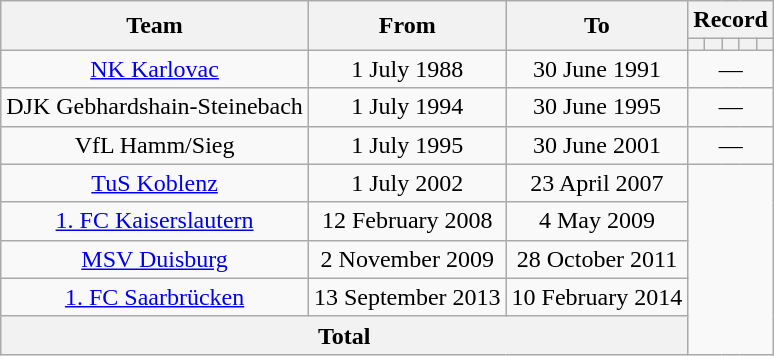<table class="wikitable" style="text-align: center">
<tr>
<th rowspan=2>Team</th>
<th rowspan=2>From</th>
<th rowspan=2>To</th>
<th colspan=5>Record</th>
</tr>
<tr>
<th></th>
<th></th>
<th></th>
<th></th>
<th></th>
</tr>
<tr>
<td><a href='#'>NK Karlovac</a></td>
<td>1 July 1988</td>
<td>30 June 1991<br></td>
<td colspan=6>— </td>
</tr>
<tr>
<td>DJK Gebhardshain-Steinebach</td>
<td>1 July 1994</td>
<td>30 June 1995<br></td>
<td colspan=6>— </td>
</tr>
<tr>
<td>VfL Hamm/Sieg</td>
<td>1 July 1995</td>
<td>30 June 2001<br></td>
<td colspan=6>— </td>
</tr>
<tr>
<td><a href='#'>TuS Koblenz</a></td>
<td>1 July 2002</td>
<td>23 April 2007<br></td>
</tr>
<tr>
<td><a href='#'>1. FC Kaiserslautern</a></td>
<td>12 February 2008</td>
<td>4 May 2009<br></td>
</tr>
<tr>
<td><a href='#'>MSV Duisburg</a></td>
<td>2 November 2009</td>
<td>28 October 2011<br></td>
</tr>
<tr>
<td><a href='#'>1. FC Saarbrücken</a></td>
<td>13 September 2013</td>
<td>10 February 2014<br></td>
</tr>
<tr>
<th colspan=3>Total<br></th>
</tr>
</table>
